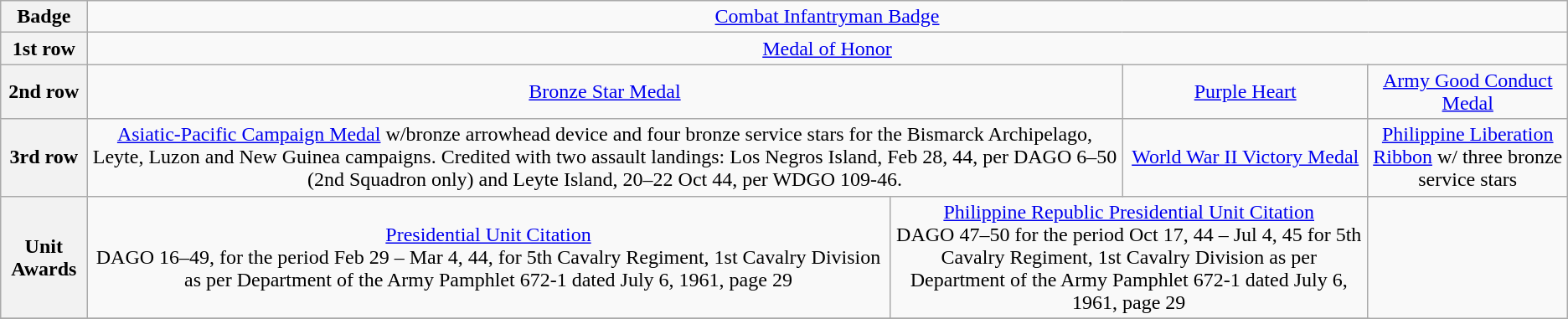<table class="wikitable">
<tr>
<th>Badge</th>
<td colspan="7" style="text-align:center;"><a href='#'>Combat Infantryman Badge</a></td>
</tr>
<tr>
<th>1st row</th>
<td colspan="7" style="text-align:center;"><a href='#'>Medal of Honor</a></td>
</tr>
<tr>
<th>2nd row</th>
<td colspan="3" style="text-align:center;"><a href='#'>Bronze Star Medal</a></td>
<td colspan="3" style="text-align:center;"><a href='#'>Purple Heart</a></td>
<td colspan="3" style="text-align:center;"><a href='#'>Army Good Conduct Medal</a></td>
</tr>
<tr>
<th>3rd row</th>
<td colspan="3" style="text-align:center;"><a href='#'>Asiatic-Pacific Campaign Medal</a> w/bronze arrowhead device and four bronze service stars for the Bismarck Archipelago, Leyte, Luzon and New Guinea campaigns.  Credited with two assault landings:  Los Negros Island, Feb 28, 44, per DAGO 6–50 (2nd Squadron only) and Leyte Island, 20–22 Oct 44, per WDGO 109-46.</td>
<td colspan="3" style="text-align:center;"><a href='#'>World War II Victory Medal</a></td>
<td colspan="3" style="text-align:center;"><a href='#'>Philippine Liberation Ribbon</a> w/ three bronze service stars</td>
</tr>
<tr>
<th>Unit Awards</th>
<td colspan="2" style="text-align:center;"><a href='#'>Presidential Unit Citation</a><br>DAGO 16–49, for the period Feb 29 – Mar 4, 44, for 5th Cavalry Regiment, 1st Cavalry Division as per Department of the Army Pamphlet 672-1 dated July 6, 1961, page 29</td>
<td colspan="3" style="text-align:center;"><a href='#'>Philippine Republic Presidential Unit Citation</a><br>DAGO 47–50 for the period Oct 17, 44 – Jul 4, 45 for 5th Cavalry Regiment, 1st Cavalry Division as per Department of the Army Pamphlet 672-1 dated July 6, 1961, page 29</td>
</tr>
<tr>
</tr>
<tr>
</tr>
</table>
